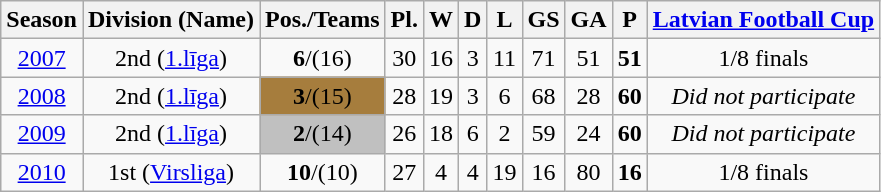<table class="wikitable">
<tr>
<th>Season</th>
<th>Division (Name)</th>
<th>Pos./Teams</th>
<th>Pl.</th>
<th>W</th>
<th>D</th>
<th>L</th>
<th>GS</th>
<th>GA</th>
<th>P</th>
<th><a href='#'>Latvian Football Cup</a></th>
</tr>
<tr>
<td align=center><a href='#'>2007</a></td>
<td align=center>2nd (<a href='#'>1.līga</a>)</td>
<td align=center bgcolor=><strong>6</strong>/(16)</td>
<td align=center>30</td>
<td align=center>16</td>
<td align=center>3</td>
<td align=center>11</td>
<td align=center>71</td>
<td align=center>51</td>
<td align=center><strong>51</strong></td>
<td align=center>1/8 finals</td>
</tr>
<tr>
<td align=center><a href='#'>2008</a></td>
<td align=center>2nd (<a href='#'>1.līga</a>)</td>
<td align=center bgcolor=#A67D3D><strong>3</strong>/(15)</td>
<td align=center>28</td>
<td align=center>19</td>
<td align=center>3</td>
<td align=center>6</td>
<td align=center>68</td>
<td align=center>28</td>
<td align=center><strong>60</strong></td>
<td align=center bgcolor=><em>Did not participate</em></td>
</tr>
<tr>
<td align=center><a href='#'>2009</a></td>
<td align=center>2nd (<a href='#'>1.līga</a>)</td>
<td align=center bgcolor=silver><strong>2</strong>/(14)</td>
<td align=center>26</td>
<td align=center>18</td>
<td align=center>6</td>
<td align=center>2</td>
<td align=center>59</td>
<td align=center>24</td>
<td align=center><strong>60</strong></td>
<td align=center bgcolor=><em>Did not participate</em></td>
</tr>
<tr>
<td align=center><a href='#'>2010</a></td>
<td align=center>1st (<a href='#'>Virsliga</a>)</td>
<td align=center bgcolor=><strong>10</strong>/(10)</td>
<td align=center>27</td>
<td align=center>4</td>
<td align=center>4</td>
<td align=center>19</td>
<td align=center>16</td>
<td align=center>80</td>
<td align=center><strong>16</strong></td>
<td align=center bgcolor=>1/8 finals</td>
</tr>
</table>
